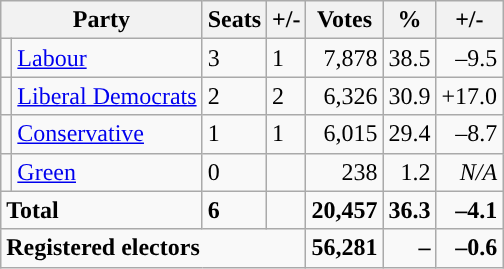<table class="wikitable sortable">
<tr>
<th colspan="2">Party</th>
<th>Seats</th>
<th>+/-</th>
<th>Votes</th>
<th>%</th>
<th>+/-</th>
</tr>
<tr>
<td style="background-color: "></td>
<td><a href='#'>Labour</a></td>
<td>3</td>
<td> 1</td>
<td style="text-align:right;">7,878</td>
<td style="text-align:right;">38.5</td>
<td style="text-align:right;">–9.5</td>
</tr>
<tr>
<td style="background-color: "></td>
<td><a href='#'>Liberal Democrats</a></td>
<td>2</td>
<td> 2</td>
<td style="text-align:right;">6,326</td>
<td style="text-align:right;">30.9</td>
<td style="text-align:right;">+17.0</td>
</tr>
<tr>
<td style="background-color: "></td>
<td><a href='#'>Conservative</a></td>
<td>1</td>
<td> 1</td>
<td style="text-align:right;">6,015</td>
<td style="text-align:right;">29.4</td>
<td style="text-align:right;">–8.7</td>
</tr>
<tr>
<td style="background-color: "></td>
<td><a href='#'>Green</a></td>
<td>0</td>
<td></td>
<td style="text-align:right;">238</td>
<td style="text-align:right;">1.2</td>
<td style="text-align:right;"><em>N/A</em></td>
</tr>
<tr>
<td colspan="2"><strong>Total</strong></td>
<td><strong>6</strong></td>
<td></td>
<td style="text-align:right;"><strong>20,457</strong></td>
<td style="text-align:right;"><strong>36.3</strong></td>
<td style="text-align:right;"><strong>–4.1</strong></td>
</tr>
<tr>
<td colspan="4"><strong>Registered electors</strong></td>
<td style="text-align:right;"><strong>56,281</strong></td>
<td style="text-align:right;"><strong>–</strong></td>
<td style="text-align:right;"><strong>–0.6</strong></td>
</tr>
</table>
